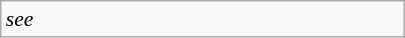<table class="wikitable floatright" style="font-size: 0.9em; width: 270px">
<tr>
<td><em>see </em></td>
</tr>
</table>
